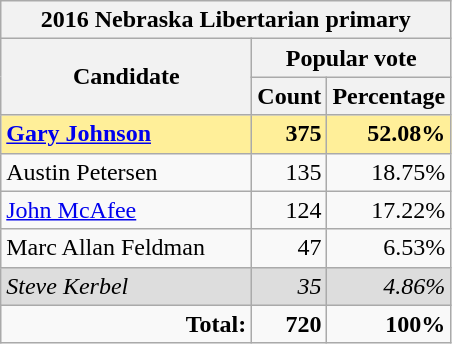<table class="wikitable">
<tr>
<th colspan="3">2016 Nebraska Libertarian primary</th>
</tr>
<tr>
<th rowspan="2" style="width:160px;">Candidate</th>
<th colspan="2" style="width:75px;">Popular vote</th>
</tr>
<tr>
<th>Count</th>
<th>Percentage</th>
</tr>
<tr align="right" style="background:#ffef99;">
<td align="left"><strong> <a href='#'>Gary Johnson</a></strong></td>
<td><strong>375</strong></td>
<td><strong>52.08%</strong></td>
</tr>
<tr align="right">
<td align="left">Austin Petersen</td>
<td>135</td>
<td>18.75%</td>
</tr>
<tr align="right">
<td align="left"><a href='#'>John McAfee</a></td>
<td>124</td>
<td>17.22%</td>
</tr>
<tr align="right">
<td align="left">Marc Allan Feldman</td>
<td>47</td>
<td>6.53%</td>
</tr>
<tr align="right" bgcolor="DDDDDD">
<td align="left"><em>Steve Kerbel</em></td>
<td><em>35</em></td>
<td><em>4.86%</em></td>
</tr>
<tr align="right">
<td><strong>Total:</strong></td>
<td><strong>720</strong></td>
<td><strong>100%</strong></td>
</tr>
</table>
